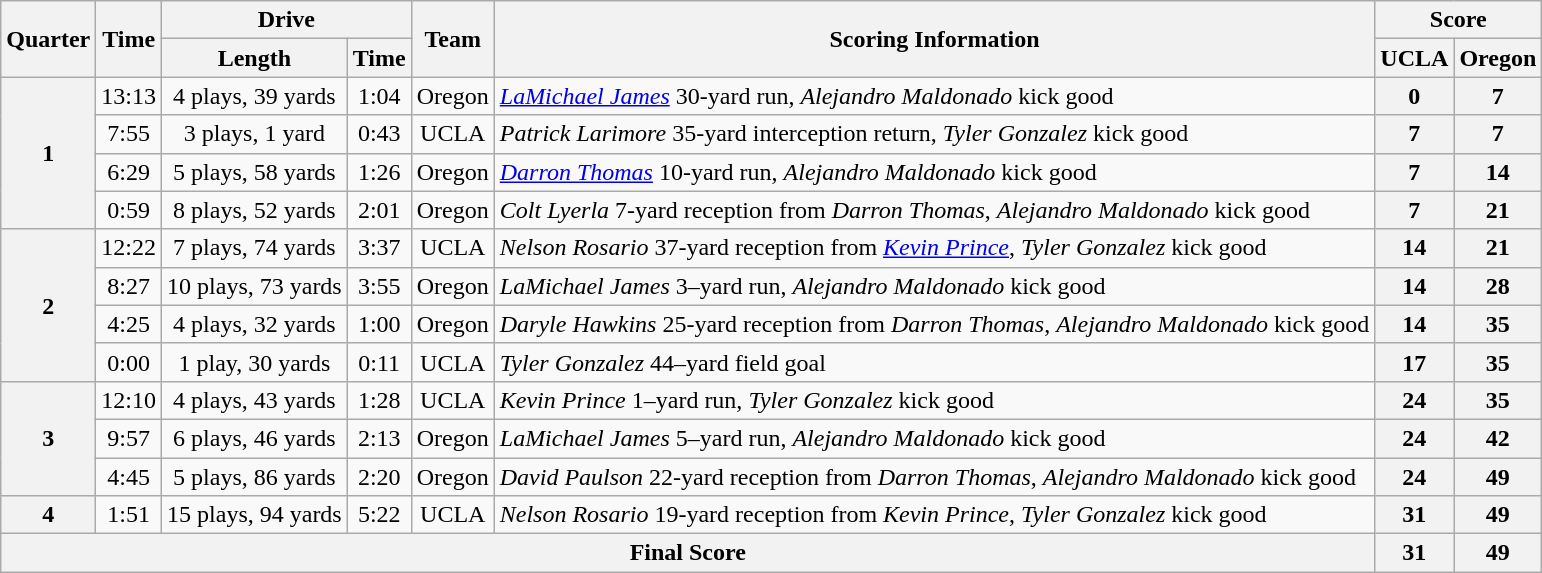<table class=wikitable style="text-align:center;">
<tr>
<th rowspan=2>Quarter</th>
<th rowspan=2>Time</th>
<th colspan=2>Drive</th>
<th rowspan=2>Team</th>
<th rowspan=2>Scoring Information</th>
<th colspan=2>Score</th>
</tr>
<tr>
<th>Length</th>
<th>Time</th>
<th>UCLA</th>
<th>Oregon</th>
</tr>
<tr>
<th rowspan=4>1</th>
<td>13:13</td>
<td>4 plays, 39 yards</td>
<td>1:04</td>
<td>Oregon</td>
<td align=left><em><a href='#'>LaMichael James</a></em> 30-yard run, <em>Alejandro Maldonado</em> kick good</td>
<th>0</th>
<th>7</th>
</tr>
<tr>
<td>7:55</td>
<td>3 plays, 1 yard</td>
<td>0:43</td>
<td>UCLA</td>
<td align=left><em>Patrick Larimore</em> 35-yard interception return, <em>Tyler Gonzalez</em> kick good</td>
<th>7</th>
<th>7</th>
</tr>
<tr>
<td>6:29</td>
<td>5 plays, 58 yards</td>
<td>1:26</td>
<td>Oregon</td>
<td align=left><em><a href='#'>Darron Thomas</a></em> 10-yard run, <em>Alejandro Maldonado</em> kick good</td>
<th>7</th>
<th>14</th>
</tr>
<tr>
<td>0:59</td>
<td>8 plays, 52 yards</td>
<td>2:01</td>
<td>Oregon</td>
<td align=left><em>Colt Lyerla</em> 7-yard reception from <em>Darron Thomas</em>, <em>Alejandro Maldonado</em> kick good</td>
<th>7</th>
<th>21</th>
</tr>
<tr>
<th rowspan=4>2</th>
<td>12:22</td>
<td>7 plays, 74 yards</td>
<td>3:37</td>
<td>UCLA</td>
<td align=left><em>Nelson Rosario</em> 37-yard reception from <em><a href='#'>Kevin Prince</a></em>, <em>Tyler Gonzalez</em> kick good</td>
<th>14</th>
<th>21</th>
</tr>
<tr>
<td>8:27</td>
<td>10 plays, 73 yards</td>
<td>3:55</td>
<td>Oregon</td>
<td align=left><em>LaMichael James</em> 3–yard run, <em>Alejandro Maldonado</em> kick good</td>
<th>14</th>
<th>28</th>
</tr>
<tr>
<td>4:25</td>
<td>4 plays, 32 yards</td>
<td>1:00</td>
<td>Oregon</td>
<td align=left><em>Daryle Hawkins</em> 25-yard reception from <em>Darron Thomas</em>, <em>Alejandro Maldonado</em> kick good</td>
<th>14</th>
<th>35</th>
</tr>
<tr>
<td>0:00</td>
<td>1 play, 30 yards</td>
<td>0:11</td>
<td>UCLA</td>
<td align=left><em>Tyler Gonzalez </em> 44–yard field goal</td>
<th>17</th>
<th>35</th>
</tr>
<tr>
<th rowspan=3>3</th>
<td>12:10</td>
<td>4 plays, 43 yards</td>
<td>1:28</td>
<td>UCLA</td>
<td align=left><em>Kevin Prince</em> 1–yard run, <em>Tyler Gonzalez </em> kick good</td>
<th>24</th>
<th>35</th>
</tr>
<tr>
<td>9:57</td>
<td>6 plays, 46 yards</td>
<td>2:13</td>
<td>Oregon</td>
<td align=left><em>LaMichael James</em> 5–yard run, <em>Alejandro Maldonado</em> kick good</td>
<th>24</th>
<th>42</th>
</tr>
<tr>
<td>4:45</td>
<td>5 plays, 86 yards</td>
<td>2:20</td>
<td>Oregon</td>
<td align=left><em>David Paulson</em> 22-yard reception from <em>Darron Thomas</em>, <em>Alejandro Maldonado</em> kick good</td>
<th>24</th>
<th>49</th>
</tr>
<tr>
<th rowspan=1>4</th>
<td>1:51</td>
<td>15 plays, 94 yards</td>
<td>5:22</td>
<td>UCLA</td>
<td align=left><em>Nelson Rosario</em> 19-yard reception from <em>Kevin Prince</em>, <em>Tyler Gonzalez</em> kick good</td>
<th>31</th>
<th>49</th>
</tr>
<tr>
<th colspan=6>Final Score</th>
<th>31</th>
<th>49</th>
</tr>
</table>
